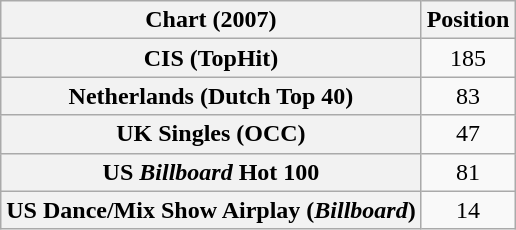<table class="wikitable sortable plainrowheaders" style="text-align:center">
<tr>
<th scope="col">Chart (2007)</th>
<th scope="col">Position</th>
</tr>
<tr>
<th scope="row">CIS (TopHit)</th>
<td>185</td>
</tr>
<tr>
<th scope="row">Netherlands (Dutch Top 40)</th>
<td>83</td>
</tr>
<tr>
<th scope="row">UK Singles (OCC)</th>
<td>47</td>
</tr>
<tr>
<th scope="row">US <em>Billboard</em> Hot 100</th>
<td>81</td>
</tr>
<tr>
<th scope="row">US Dance/Mix Show Airplay (<em>Billboard</em>)</th>
<td>14</td>
</tr>
</table>
